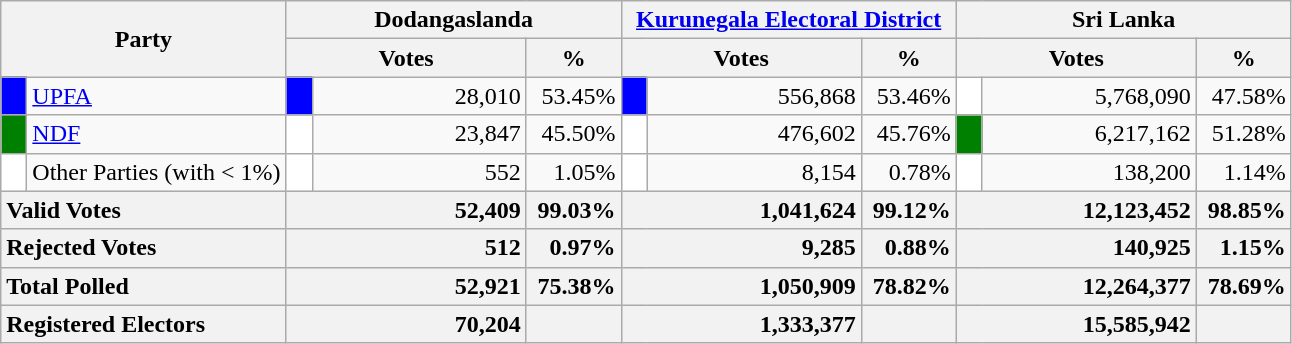<table class="wikitable">
<tr>
<th colspan="2" width="144px"rowspan="2">Party</th>
<th colspan="3" width="216px">Dodangaslanda</th>
<th colspan="3" width="216px"><a href='#'>Kurunegala Electoral District</a></th>
<th colspan="3" width="216px">Sri Lanka</th>
</tr>
<tr>
<th colspan="2" width="144px">Votes</th>
<th>%</th>
<th colspan="2" width="144px">Votes</th>
<th>%</th>
<th colspan="2" width="144px">Votes</th>
<th>%</th>
</tr>
<tr>
<td style="background-color:blue;" width="10px"></td>
<td style="text-align:left;"><a href='#'>UPFA</a></td>
<td style="background-color:blue;" width="10px"></td>
<td style="text-align:right;">28,010</td>
<td style="text-align:right;">53.45%</td>
<td style="background-color:blue;" width="10px"></td>
<td style="text-align:right;">556,868</td>
<td style="text-align:right;">53.46%</td>
<td style="background-color:white;" width="10px"></td>
<td style="text-align:right;">5,768,090</td>
<td style="text-align:right;">47.58%</td>
</tr>
<tr>
<td style="background-color:green;" width="10px"></td>
<td style="text-align:left;"><a href='#'>NDF</a></td>
<td style="background-color:white;" width="10px"></td>
<td style="text-align:right;">23,847</td>
<td style="text-align:right;">45.50%</td>
<td style="background-color:white;" width="10px"></td>
<td style="text-align:right;">476,602</td>
<td style="text-align:right;">45.76%</td>
<td style="background-color:green;" width="10px"></td>
<td style="text-align:right;">6,217,162</td>
<td style="text-align:right;">51.28%</td>
</tr>
<tr>
<td style="background-color:white;" width="10px"></td>
<td style="text-align:left;">Other Parties (with < 1%)</td>
<td style="background-color:white;" width="10px"></td>
<td style="text-align:right;">552</td>
<td style="text-align:right;">1.05%</td>
<td style="background-color:white;" width="10px"></td>
<td style="text-align:right;">8,154</td>
<td style="text-align:right;">0.78%</td>
<td style="background-color:white;" width="10px"></td>
<td style="text-align:right;">138,200</td>
<td style="text-align:right;">1.14%</td>
</tr>
<tr>
<th colspan="2" width="144px"style="text-align:left;">Valid Votes</th>
<th style="text-align:right;"colspan="2" width="144px">52,409</th>
<th style="text-align:right;">99.03%</th>
<th style="text-align:right;"colspan="2" width="144px">1,041,624</th>
<th style="text-align:right;">99.12%</th>
<th style="text-align:right;"colspan="2" width="144px">12,123,452</th>
<th style="text-align:right;">98.85%</th>
</tr>
<tr>
<th colspan="2" width="144px"style="text-align:left;">Rejected Votes</th>
<th style="text-align:right;"colspan="2" width="144px">512</th>
<th style="text-align:right;">0.97%</th>
<th style="text-align:right;"colspan="2" width="144px">9,285</th>
<th style="text-align:right;">0.88%</th>
<th style="text-align:right;"colspan="2" width="144px">140,925</th>
<th style="text-align:right;">1.15%</th>
</tr>
<tr>
<th colspan="2" width="144px"style="text-align:left;">Total Polled</th>
<th style="text-align:right;"colspan="2" width="144px">52,921</th>
<th style="text-align:right;">75.38%</th>
<th style="text-align:right;"colspan="2" width="144px">1,050,909</th>
<th style="text-align:right;">78.82%</th>
<th style="text-align:right;"colspan="2" width="144px">12,264,377</th>
<th style="text-align:right;">78.69%</th>
</tr>
<tr>
<th colspan="2" width="144px"style="text-align:left;">Registered Electors</th>
<th style="text-align:right;"colspan="2" width="144px">70,204</th>
<th></th>
<th style="text-align:right;"colspan="2" width="144px">1,333,377</th>
<th></th>
<th style="text-align:right;"colspan="2" width="144px">15,585,942</th>
<th></th>
</tr>
</table>
